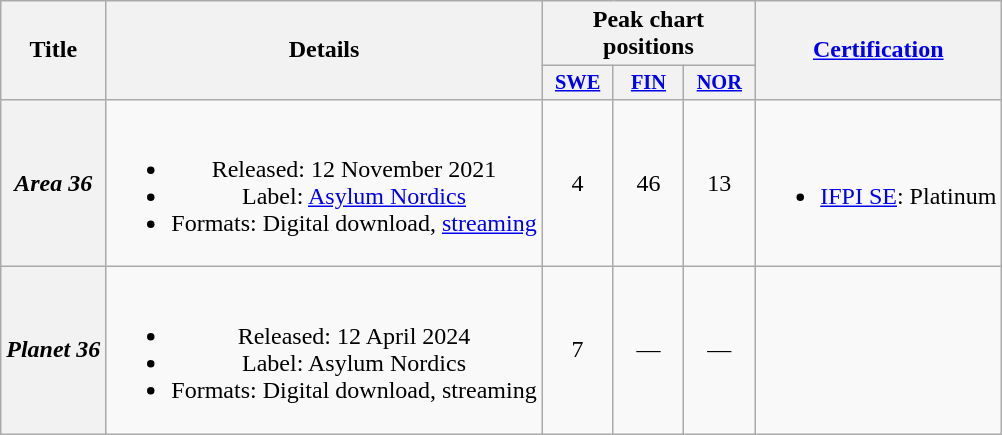<table class="wikitable plainrowheaders" style="text-align:center;">
<tr>
<th scope="col" rowspan="2">Title</th>
<th scope="col" rowspan="2">Details</th>
<th scope="col" colspan="3">Peak chart positions</th>
<th scope="col" rowspan="2"><a href='#'>Certification</a></th>
</tr>
<tr>
<th scope="col" style="width:3em;font-size:85%;"><a href='#'>SWE</a><br></th>
<th scope="col" style="width:3em;font-size:85%;"><a href='#'>FIN</a><br></th>
<th scope="col" style="width:3em;font-size:85%;"><a href='#'>NOR</a><br></th>
</tr>
<tr>
<th scope="row"><em>Area 36</em></th>
<td><br><ul><li>Released: 12 November 2021</li><li>Label: <a href='#'>Asylum Nordics</a></li><li>Formats: Digital download, <a href='#'>streaming</a></li></ul></td>
<td>4</td>
<td>46</td>
<td>13</td>
<td><br><ul><li><a href='#'>IFPI SE</a>: Platinum</li></ul></td>
</tr>
<tr>
<th scope="row"><em>Planet 36</em></th>
<td><br><ul><li>Released: 12 April 2024</li><li>Label: Asylum Nordics</li><li>Formats: Digital download, streaming</li></ul></td>
<td>7</td>
<td>—</td>
<td>—</td>
<td></td>
</tr>
</table>
